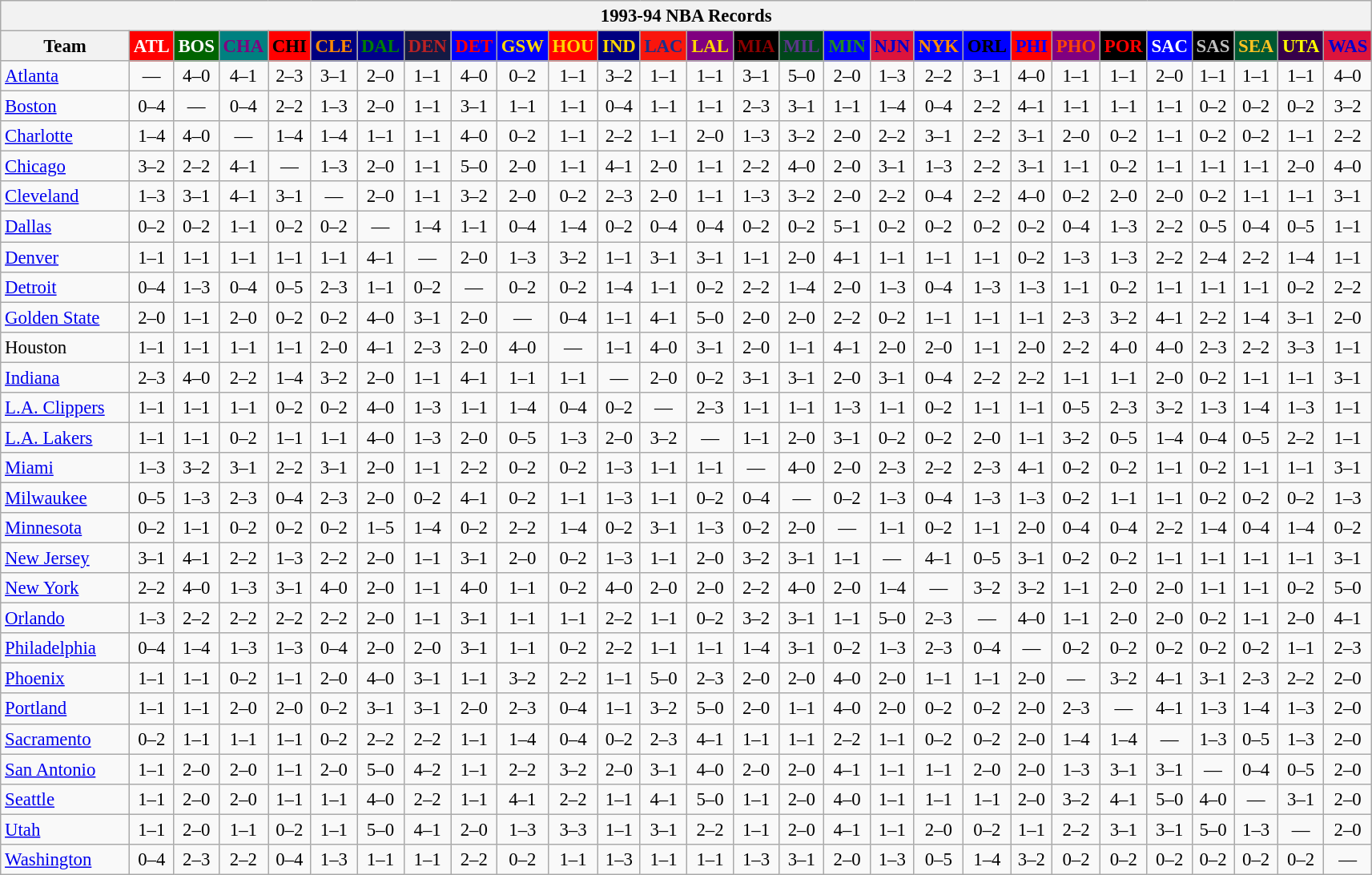<table class="wikitable" style="font-size:95%; text-align:center;">
<tr>
<th colspan=28>1993-94 NBA Records</th>
</tr>
<tr>
<th width=100>Team</th>
<th style="background:#FF0000;color:#FFFFFF;width=35">ATL</th>
<th style="background:#006400;color:#FFFFFF;width=35">BOS</th>
<th style="background:#008080;color:#800080;width=35">CHA</th>
<th style="background:#FF0000;color:#000000;width=35">CHI</th>
<th style="background:#000080;color:#FF8C00;width=35">CLE</th>
<th style="background:#00008B;color:#008000;width=35">DAL</th>
<th style="background:#141A44;color:#BC2224;width=35">DEN</th>
<th style="background:#0000FF;color:#FF0000;width=35">DET</th>
<th style="background:#0000FF;color:#FFD700;width=35">GSW</th>
<th style="background:#FF0000;color:#FFD700;width=35">HOU</th>
<th style="background:#000080;color:#FFD700;width=35">IND</th>
<th style="background:#F9160D;color:#1A2E8B;width=35">LAC</th>
<th style="background:#800080;color:#FFD700;width=35">LAL</th>
<th style="background:#000000;color:#8B0000;width=35">MIA</th>
<th style="background:#00471B;color:#5C378A;width=35">MIL</th>
<th style="background:#0000FF;color:#228B22;width=35">MIN</th>
<th style="background:#DC143C;color:#0000CD;width=35">NJN</th>
<th style="background:#0000FF;color:#FF8C00;width=35">NYK</th>
<th style="background:#0000FF;color:#000000;width=35">ORL</th>
<th style="background:#FF0000;color:#0000FF;width=35">PHI</th>
<th style="background:#800080;color:#FF4500;width=35">PHO</th>
<th style="background:#000000;color:#FF0000;width=35">POR</th>
<th style="background:#0000FF;color:#FFFFFF;width=35">SAC</th>
<th style="background:#000000;color:#C0C0C0;width=35">SAS</th>
<th style="background:#005831;color:#FFC322;width=35">SEA</th>
<th style="background:#36004A;color:#FFFF00;width=35">UTA</th>
<th style="background:#DC143C;color:#0000CD;width=35">WAS</th>
</tr>
<tr>
<td style="text-align:left;"><a href='#'>Atlanta</a></td>
<td>—</td>
<td>4–0</td>
<td>4–1</td>
<td>2–3</td>
<td>3–1</td>
<td>2–0</td>
<td>1–1</td>
<td>4–0</td>
<td>0–2</td>
<td>1–1</td>
<td>3–2</td>
<td>1–1</td>
<td>1–1</td>
<td>3–1</td>
<td>5–0</td>
<td>2–0</td>
<td>1–3</td>
<td>2–2</td>
<td>3–1</td>
<td>4–0</td>
<td>1–1</td>
<td>1–1</td>
<td>2–0</td>
<td>1–1</td>
<td>1–1</td>
<td>1–1</td>
<td>4–0</td>
</tr>
<tr>
<td style="text-align:left;"><a href='#'>Boston</a></td>
<td>0–4</td>
<td>—</td>
<td>0–4</td>
<td>2–2</td>
<td>1–3</td>
<td>2–0</td>
<td>1–1</td>
<td>3–1</td>
<td>1–1</td>
<td>1–1</td>
<td>0–4</td>
<td>1–1</td>
<td>1–1</td>
<td>2–3</td>
<td>3–1</td>
<td>1–1</td>
<td>1–4</td>
<td>0–4</td>
<td>2–2</td>
<td>4–1</td>
<td>1–1</td>
<td>1–1</td>
<td>1–1</td>
<td>0–2</td>
<td>0–2</td>
<td>0–2</td>
<td>3–2</td>
</tr>
<tr>
<td style="text-align:left;"><a href='#'>Charlotte</a></td>
<td>1–4</td>
<td>4–0</td>
<td>—</td>
<td>1–4</td>
<td>1–4</td>
<td>1–1</td>
<td>1–1</td>
<td>4–0</td>
<td>0–2</td>
<td>1–1</td>
<td>2–2</td>
<td>1–1</td>
<td>2–0</td>
<td>1–3</td>
<td>3–2</td>
<td>2–0</td>
<td>2–2</td>
<td>3–1</td>
<td>2–2</td>
<td>3–1</td>
<td>2–0</td>
<td>0–2</td>
<td>1–1</td>
<td>0–2</td>
<td>0–2</td>
<td>1–1</td>
<td>2–2</td>
</tr>
<tr>
<td style="text-align:left;"><a href='#'>Chicago</a></td>
<td>3–2</td>
<td>2–2</td>
<td>4–1</td>
<td>—</td>
<td>1–3</td>
<td>2–0</td>
<td>1–1</td>
<td>5–0</td>
<td>2–0</td>
<td>1–1</td>
<td>4–1</td>
<td>2–0</td>
<td>1–1</td>
<td>2–2</td>
<td>4–0</td>
<td>2–0</td>
<td>3–1</td>
<td>1–3</td>
<td>2–2</td>
<td>3–1</td>
<td>1–1</td>
<td>0–2</td>
<td>1–1</td>
<td>1–1</td>
<td>1–1</td>
<td>2–0</td>
<td>4–0</td>
</tr>
<tr>
<td style="text-align:left;"><a href='#'>Cleveland</a></td>
<td>1–3</td>
<td>3–1</td>
<td>4–1</td>
<td>3–1</td>
<td>—</td>
<td>2–0</td>
<td>1–1</td>
<td>3–2</td>
<td>2–0</td>
<td>0–2</td>
<td>2–3</td>
<td>2–0</td>
<td>1–1</td>
<td>1–3</td>
<td>3–2</td>
<td>2–0</td>
<td>2–2</td>
<td>0–4</td>
<td>2–2</td>
<td>4–0</td>
<td>0–2</td>
<td>2–0</td>
<td>2–0</td>
<td>0–2</td>
<td>1–1</td>
<td>1–1</td>
<td>3–1</td>
</tr>
<tr>
<td style="text-align:left;"><a href='#'>Dallas</a></td>
<td>0–2</td>
<td>0–2</td>
<td>1–1</td>
<td>0–2</td>
<td>0–2</td>
<td>—</td>
<td>1–4</td>
<td>1–1</td>
<td>0–4</td>
<td>1–4</td>
<td>0–2</td>
<td>0–4</td>
<td>0–4</td>
<td>0–2</td>
<td>0–2</td>
<td>5–1</td>
<td>0–2</td>
<td>0–2</td>
<td>0–2</td>
<td>0–2</td>
<td>0–4</td>
<td>1–3</td>
<td>2–2</td>
<td>0–5</td>
<td>0–4</td>
<td>0–5</td>
<td>1–1</td>
</tr>
<tr>
<td style="text-align:left;"><a href='#'>Denver</a></td>
<td>1–1</td>
<td>1–1</td>
<td>1–1</td>
<td>1–1</td>
<td>1–1</td>
<td>4–1</td>
<td>—</td>
<td>2–0</td>
<td>1–3</td>
<td>3–2</td>
<td>1–1</td>
<td>3–1</td>
<td>3–1</td>
<td>1–1</td>
<td>2–0</td>
<td>4–1</td>
<td>1–1</td>
<td>1–1</td>
<td>1–1</td>
<td>0–2</td>
<td>1–3</td>
<td>1–3</td>
<td>2–2</td>
<td>2–4</td>
<td>2–2</td>
<td>1–4</td>
<td>1–1</td>
</tr>
<tr>
<td style="text-align:left;"><a href='#'>Detroit</a></td>
<td>0–4</td>
<td>1–3</td>
<td>0–4</td>
<td>0–5</td>
<td>2–3</td>
<td>1–1</td>
<td>0–2</td>
<td>—</td>
<td>0–2</td>
<td>0–2</td>
<td>1–4</td>
<td>1–1</td>
<td>0–2</td>
<td>2–2</td>
<td>1–4</td>
<td>2–0</td>
<td>1–3</td>
<td>0–4</td>
<td>1–3</td>
<td>1–3</td>
<td>1–1</td>
<td>0–2</td>
<td>1–1</td>
<td>1–1</td>
<td>1–1</td>
<td>0–2</td>
<td>2–2</td>
</tr>
<tr>
<td style="text-align:left;"><a href='#'>Golden State</a></td>
<td>2–0</td>
<td>1–1</td>
<td>2–0</td>
<td>0–2</td>
<td>0–2</td>
<td>4–0</td>
<td>3–1</td>
<td>2–0</td>
<td>—</td>
<td>0–4</td>
<td>1–1</td>
<td>4–1</td>
<td>5–0</td>
<td>2–0</td>
<td>2–0</td>
<td>2–2</td>
<td>0–2</td>
<td>1–1</td>
<td>1–1</td>
<td>1–1</td>
<td>2–3</td>
<td>3–2</td>
<td>4–1</td>
<td>2–2</td>
<td>1–4</td>
<td>3–1</td>
<td>2–0</td>
</tr>
<tr>
<td style="text-align:left;">Houston</td>
<td>1–1</td>
<td>1–1</td>
<td>1–1</td>
<td>1–1</td>
<td>2–0</td>
<td>4–1</td>
<td>2–3</td>
<td>2–0</td>
<td>4–0</td>
<td>—</td>
<td>1–1</td>
<td>4–0</td>
<td>3–1</td>
<td>2–0</td>
<td>1–1</td>
<td>4–1</td>
<td>2–0</td>
<td>2–0</td>
<td>1–1</td>
<td>2–0</td>
<td>2–2</td>
<td>4–0</td>
<td>4–0</td>
<td>2–3</td>
<td>2–2</td>
<td>3–3</td>
<td>1–1</td>
</tr>
<tr>
<td style="text-align:left;"><a href='#'>Indiana</a></td>
<td>2–3</td>
<td>4–0</td>
<td>2–2</td>
<td>1–4</td>
<td>3–2</td>
<td>2–0</td>
<td>1–1</td>
<td>4–1</td>
<td>1–1</td>
<td>1–1</td>
<td>—</td>
<td>2–0</td>
<td>0–2</td>
<td>3–1</td>
<td>3–1</td>
<td>2–0</td>
<td>3–1</td>
<td>0–4</td>
<td>2–2</td>
<td>2–2</td>
<td>1–1</td>
<td>1–1</td>
<td>2–0</td>
<td>0–2</td>
<td>1–1</td>
<td>1–1</td>
<td>3–1</td>
</tr>
<tr>
<td style="text-align:left;"><a href='#'>L.A. Clippers</a></td>
<td>1–1</td>
<td>1–1</td>
<td>1–1</td>
<td>0–2</td>
<td>0–2</td>
<td>4–0</td>
<td>1–3</td>
<td>1–1</td>
<td>1–4</td>
<td>0–4</td>
<td>0–2</td>
<td>—</td>
<td>2–3</td>
<td>1–1</td>
<td>1–1</td>
<td>1–3</td>
<td>1–1</td>
<td>0–2</td>
<td>1–1</td>
<td>1–1</td>
<td>0–5</td>
<td>2–3</td>
<td>3–2</td>
<td>1–3</td>
<td>1–4</td>
<td>1–3</td>
<td>1–1</td>
</tr>
<tr>
<td style="text-align:left;"><a href='#'>L.A. Lakers</a></td>
<td>1–1</td>
<td>1–1</td>
<td>0–2</td>
<td>1–1</td>
<td>1–1</td>
<td>4–0</td>
<td>1–3</td>
<td>2–0</td>
<td>0–5</td>
<td>1–3</td>
<td>2–0</td>
<td>3–2</td>
<td>—</td>
<td>1–1</td>
<td>2–0</td>
<td>3–1</td>
<td>0–2</td>
<td>0–2</td>
<td>2–0</td>
<td>1–1</td>
<td>3–2</td>
<td>0–5</td>
<td>1–4</td>
<td>0–4</td>
<td>0–5</td>
<td>2–2</td>
<td>1–1</td>
</tr>
<tr>
<td style="text-align:left;"><a href='#'>Miami</a></td>
<td>1–3</td>
<td>3–2</td>
<td>3–1</td>
<td>2–2</td>
<td>3–1</td>
<td>2–0</td>
<td>1–1</td>
<td>2–2</td>
<td>0–2</td>
<td>0–2</td>
<td>1–3</td>
<td>1–1</td>
<td>1–1</td>
<td>—</td>
<td>4–0</td>
<td>2–0</td>
<td>2–3</td>
<td>2–2</td>
<td>2–3</td>
<td>4–1</td>
<td>0–2</td>
<td>0–2</td>
<td>1–1</td>
<td>0–2</td>
<td>1–1</td>
<td>1–1</td>
<td>3–1</td>
</tr>
<tr>
<td style="text-align:left;"><a href='#'>Milwaukee</a></td>
<td>0–5</td>
<td>1–3</td>
<td>2–3</td>
<td>0–4</td>
<td>2–3</td>
<td>2–0</td>
<td>0–2</td>
<td>4–1</td>
<td>0–2</td>
<td>1–1</td>
<td>1–3</td>
<td>1–1</td>
<td>0–2</td>
<td>0–4</td>
<td>—</td>
<td>0–2</td>
<td>1–3</td>
<td>0–4</td>
<td>1–3</td>
<td>1–3</td>
<td>0–2</td>
<td>1–1</td>
<td>1–1</td>
<td>0–2</td>
<td>0–2</td>
<td>0–2</td>
<td>1–3</td>
</tr>
<tr>
<td style="text-align:left;"><a href='#'>Minnesota</a></td>
<td>0–2</td>
<td>1–1</td>
<td>0–2</td>
<td>0–2</td>
<td>0–2</td>
<td>1–5</td>
<td>1–4</td>
<td>0–2</td>
<td>2–2</td>
<td>1–4</td>
<td>0–2</td>
<td>3–1</td>
<td>1–3</td>
<td>0–2</td>
<td>2–0</td>
<td>—</td>
<td>1–1</td>
<td>0–2</td>
<td>1–1</td>
<td>2–0</td>
<td>0–4</td>
<td>0–4</td>
<td>2–2</td>
<td>1–4</td>
<td>0–4</td>
<td>1–4</td>
<td>0–2</td>
</tr>
<tr>
<td style="text-align:left;"><a href='#'>New Jersey</a></td>
<td>3–1</td>
<td>4–1</td>
<td>2–2</td>
<td>1–3</td>
<td>2–2</td>
<td>2–0</td>
<td>1–1</td>
<td>3–1</td>
<td>2–0</td>
<td>0–2</td>
<td>1–3</td>
<td>1–1</td>
<td>2–0</td>
<td>3–2</td>
<td>3–1</td>
<td>1–1</td>
<td>—</td>
<td>4–1</td>
<td>0–5</td>
<td>3–1</td>
<td>0–2</td>
<td>0–2</td>
<td>1–1</td>
<td>1–1</td>
<td>1–1</td>
<td>1–1</td>
<td>3–1</td>
</tr>
<tr>
<td style="text-align:left;"><a href='#'>New York</a></td>
<td>2–2</td>
<td>4–0</td>
<td>1–3</td>
<td>3–1</td>
<td>4–0</td>
<td>2–0</td>
<td>1–1</td>
<td>4–0</td>
<td>1–1</td>
<td>0–2</td>
<td>4–0</td>
<td>2–0</td>
<td>2–0</td>
<td>2–2</td>
<td>4–0</td>
<td>2–0</td>
<td>1–4</td>
<td>—</td>
<td>3–2</td>
<td>3–2</td>
<td>1–1</td>
<td>2–0</td>
<td>2–0</td>
<td>1–1</td>
<td>1–1</td>
<td>0–2</td>
<td>5–0</td>
</tr>
<tr>
<td style="text-align:left;"><a href='#'>Orlando</a></td>
<td>1–3</td>
<td>2–2</td>
<td>2–2</td>
<td>2–2</td>
<td>2–2</td>
<td>2–0</td>
<td>1–1</td>
<td>3–1</td>
<td>1–1</td>
<td>1–1</td>
<td>2–2</td>
<td>1–1</td>
<td>0–2</td>
<td>3–2</td>
<td>3–1</td>
<td>1–1</td>
<td>5–0</td>
<td>2–3</td>
<td>—</td>
<td>4–0</td>
<td>1–1</td>
<td>2–0</td>
<td>2–0</td>
<td>0–2</td>
<td>1–1</td>
<td>2–0</td>
<td>4–1</td>
</tr>
<tr>
<td style="text-align:left;"><a href='#'>Philadelphia</a></td>
<td>0–4</td>
<td>1–4</td>
<td>1–3</td>
<td>1–3</td>
<td>0–4</td>
<td>2–0</td>
<td>2–0</td>
<td>3–1</td>
<td>1–1</td>
<td>0–2</td>
<td>2–2</td>
<td>1–1</td>
<td>1–1</td>
<td>1–4</td>
<td>3–1</td>
<td>0–2</td>
<td>1–3</td>
<td>2–3</td>
<td>0–4</td>
<td>—</td>
<td>0–2</td>
<td>0–2</td>
<td>0–2</td>
<td>0–2</td>
<td>0–2</td>
<td>1–1</td>
<td>2–3</td>
</tr>
<tr>
<td style="text-align:left;"><a href='#'>Phoenix</a></td>
<td>1–1</td>
<td>1–1</td>
<td>0–2</td>
<td>1–1</td>
<td>2–0</td>
<td>4–0</td>
<td>3–1</td>
<td>1–1</td>
<td>3–2</td>
<td>2–2</td>
<td>1–1</td>
<td>5–0</td>
<td>2–3</td>
<td>2–0</td>
<td>2–0</td>
<td>4–0</td>
<td>2–0</td>
<td>1–1</td>
<td>1–1</td>
<td>2–0</td>
<td>—</td>
<td>3–2</td>
<td>4–1</td>
<td>3–1</td>
<td>2–3</td>
<td>2–2</td>
<td>2–0</td>
</tr>
<tr>
<td style="text-align:left;"><a href='#'>Portland</a></td>
<td>1–1</td>
<td>1–1</td>
<td>2–0</td>
<td>2–0</td>
<td>0–2</td>
<td>3–1</td>
<td>3–1</td>
<td>2–0</td>
<td>2–3</td>
<td>0–4</td>
<td>1–1</td>
<td>3–2</td>
<td>5–0</td>
<td>2–0</td>
<td>1–1</td>
<td>4–0</td>
<td>2–0</td>
<td>0–2</td>
<td>0–2</td>
<td>2–0</td>
<td>2–3</td>
<td>—</td>
<td>4–1</td>
<td>1–3</td>
<td>1–4</td>
<td>1–3</td>
<td>2–0</td>
</tr>
<tr>
<td style="text-align:left;"><a href='#'>Sacramento</a></td>
<td>0–2</td>
<td>1–1</td>
<td>1–1</td>
<td>1–1</td>
<td>0–2</td>
<td>2–2</td>
<td>2–2</td>
<td>1–1</td>
<td>1–4</td>
<td>0–4</td>
<td>0–2</td>
<td>2–3</td>
<td>4–1</td>
<td>1–1</td>
<td>1–1</td>
<td>2–2</td>
<td>1–1</td>
<td>0–2</td>
<td>0–2</td>
<td>2–0</td>
<td>1–4</td>
<td>1–4</td>
<td>—</td>
<td>1–3</td>
<td>0–5</td>
<td>1–3</td>
<td>2–0</td>
</tr>
<tr>
<td style="text-align:left;"><a href='#'>San Antonio</a></td>
<td>1–1</td>
<td>2–0</td>
<td>2–0</td>
<td>1–1</td>
<td>2–0</td>
<td>5–0</td>
<td>4–2</td>
<td>1–1</td>
<td>2–2</td>
<td>3–2</td>
<td>2–0</td>
<td>3–1</td>
<td>4–0</td>
<td>2–0</td>
<td>2–0</td>
<td>4–1</td>
<td>1–1</td>
<td>1–1</td>
<td>2–0</td>
<td>2–0</td>
<td>1–3</td>
<td>3–1</td>
<td>3–1</td>
<td>—</td>
<td>0–4</td>
<td>0–5</td>
<td>2–0</td>
</tr>
<tr>
<td style="text-align:left;"><a href='#'>Seattle</a></td>
<td>1–1</td>
<td>2–0</td>
<td>2–0</td>
<td>1–1</td>
<td>1–1</td>
<td>4–0</td>
<td>2–2</td>
<td>1–1</td>
<td>4–1</td>
<td>2–2</td>
<td>1–1</td>
<td>4–1</td>
<td>5–0</td>
<td>1–1</td>
<td>2–0</td>
<td>4–0</td>
<td>1–1</td>
<td>1–1</td>
<td>1–1</td>
<td>2–0</td>
<td>3–2</td>
<td>4–1</td>
<td>5–0</td>
<td>4–0</td>
<td>—</td>
<td>3–1</td>
<td>2–0</td>
</tr>
<tr>
<td style="text-align:left;"><a href='#'>Utah</a></td>
<td>1–1</td>
<td>2–0</td>
<td>1–1</td>
<td>0–2</td>
<td>1–1</td>
<td>5–0</td>
<td>4–1</td>
<td>2–0</td>
<td>1–3</td>
<td>3–3</td>
<td>1–1</td>
<td>3–1</td>
<td>2–2</td>
<td>1–1</td>
<td>2–0</td>
<td>4–1</td>
<td>1–1</td>
<td>2–0</td>
<td>0–2</td>
<td>1–1</td>
<td>2–2</td>
<td>3–1</td>
<td>3–1</td>
<td>5–0</td>
<td>1–3</td>
<td>—</td>
<td>2–0</td>
</tr>
<tr>
<td style="text-align:left;"><a href='#'>Washington</a></td>
<td>0–4</td>
<td>2–3</td>
<td>2–2</td>
<td>0–4</td>
<td>1–3</td>
<td>1–1</td>
<td>1–1</td>
<td>2–2</td>
<td>0–2</td>
<td>1–1</td>
<td>1–3</td>
<td>1–1</td>
<td>1–1</td>
<td>1–3</td>
<td>3–1</td>
<td>2–0</td>
<td>1–3</td>
<td>0–5</td>
<td>1–4</td>
<td>3–2</td>
<td>0–2</td>
<td>0–2</td>
<td>0–2</td>
<td>0–2</td>
<td>0–2</td>
<td>0–2</td>
<td>—</td>
</tr>
</table>
